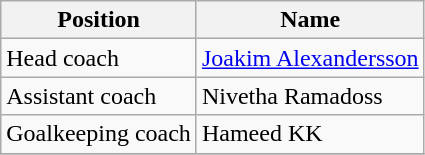<table class="wikitable">
<tr>
<th>Position</th>
<th>Name</th>
</tr>
<tr>
<td>Head coach</td>
<td> <a href='#'>Joakim Alexandersson</a></td>
</tr>
<tr>
<td>Assistant coach</td>
<td> Nivetha Ramadoss</td>
</tr>
<tr>
<td>Goalkeeping coach</td>
<td> Hameed KK</td>
</tr>
<tr>
</tr>
</table>
